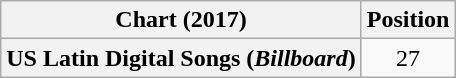<table class="wikitable plainrowheaders">
<tr>
<th scope="col">Chart (2017)</th>
<th scope="col">Position</th>
</tr>
<tr>
<th scope="row">US Latin Digital Songs (<em>Billboard</em>)</th>
<td align="center">27</td>
</tr>
</table>
